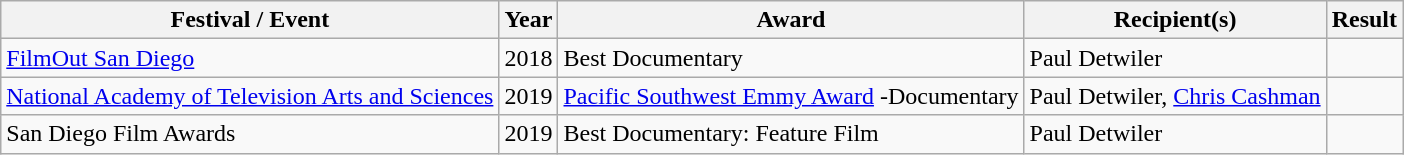<table class="wikitable">
<tr>
<th>Festival / Event</th>
<th>Year</th>
<th>Award</th>
<th>Recipient(s)</th>
<th>Result</th>
</tr>
<tr>
<td><a href='#'>FilmOut San Diego</a></td>
<td>2018</td>
<td>Best Documentary</td>
<td>Paul Detwiler</td>
<td></td>
</tr>
<tr>
<td><a href='#'>National Academy of Television Arts and Sciences</a></td>
<td>2019</td>
<td><a href='#'>Pacific Southwest Emmy Award</a> -Documentary</td>
<td>Paul Detwiler, <a href='#'>Chris Cashman</a></td>
<td></td>
</tr>
<tr>
<td>San Diego Film Awards</td>
<td>2019</td>
<td>Best Documentary: Feature Film</td>
<td>Paul Detwiler</td>
<td></td>
</tr>
</table>
